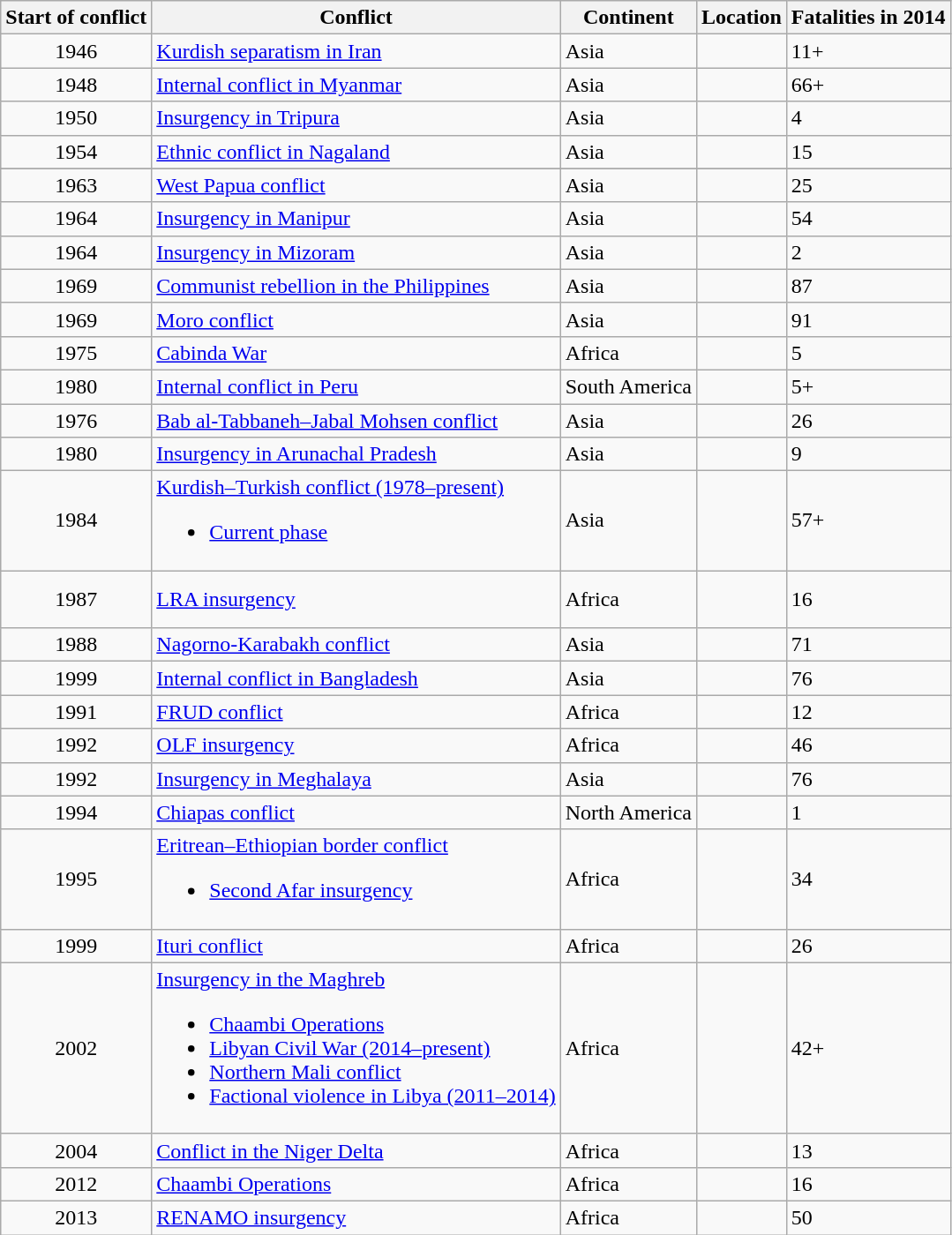<table class="wikitable sortable">
<tr>
<th>Start of conflict</th>
<th>Conflict</th>
<th>Continent</th>
<th>Location</th>
<th data-sort-type="number">Fatalities in 2014</th>
</tr>
<tr>
<td align=center>1946</td>
<td><a href='#'>Kurdish separatism in Iran</a></td>
<td>Asia</td>
<td></td>
<td> 11+</td>
</tr>
<tr>
<td align=center>1948</td>
<td><a href='#'>Internal conflict in Myanmar</a></td>
<td>Asia</td>
<td></td>
<td> 66+</td>
</tr>
<tr>
<td align=center>1950</td>
<td><a href='#'>Insurgency in Tripura</a></td>
<td>Asia</td>
<td></td>
<td> 4</td>
</tr>
<tr>
<td align=center>1954</td>
<td><a href='#'>Ethnic conflict in Nagaland</a></td>
<td>Asia</td>
<td></td>
<td> 15</td>
</tr>
<tr>
</tr>
<tr>
<td align=center>1963</td>
<td><a href='#'>West Papua conflict</a></td>
<td>Asia</td>
<td></td>
<td> 25</td>
</tr>
<tr>
<td align=center>1964</td>
<td><a href='#'>Insurgency in Manipur</a></td>
<td>Asia</td>
<td></td>
<td> 54</td>
</tr>
<tr>
<td align=center>1964</td>
<td><a href='#'>Insurgency in Mizoram</a></td>
<td>Asia</td>
<td></td>
<td> 2</td>
</tr>
<tr>
<td align=center>1969</td>
<td><a href='#'>Communist rebellion in the Philippines</a></td>
<td>Asia</td>
<td></td>
<td> 87</td>
</tr>
<tr>
<td align=center>1969</td>
<td><a href='#'>Moro conflict</a></td>
<td>Asia</td>
<td><br></td>
<td> 91</td>
</tr>
<tr>
<td align=center>1975</td>
<td><a href='#'>Cabinda War</a></td>
<td>Africa</td>
<td></td>
<td> 5</td>
</tr>
<tr>
<td align=center>1980</td>
<td><a href='#'>Internal conflict in Peru</a></td>
<td>South America</td>
<td></td>
<td> 5+</td>
</tr>
<tr>
<td align=center>1976</td>
<td><a href='#'>Bab al-Tabbaneh–Jabal Mohsen conflict</a></td>
<td>Asia</td>
<td></td>
<td> 26</td>
</tr>
<tr>
<td align=center>1980</td>
<td><a href='#'>Insurgency in Arunachal Pradesh</a></td>
<td>Asia</td>
<td></td>
<td> 9</td>
</tr>
<tr>
<td align=center>1984</td>
<td><a href='#'>Kurdish–Turkish conflict (1978–present)</a><br><ul><li><a href='#'>Current phase</a></li></ul></td>
<td>Asia</td>
<td> <br> </td>
<td> 57+</td>
</tr>
<tr>
<td align=center>1987</td>
<td><a href='#'>LRA insurgency</a></td>
<td>Africa</td>
<td><br> <br></td>
<td> 16</td>
</tr>
<tr>
<td align=center>1988</td>
<td><a href='#'>Nagorno-Karabakh conflict</a></td>
<td>Asia</td>
<td><br></td>
<td> 71</td>
</tr>
<tr>
<td align=center>1999</td>
<td><a href='#'>Internal conflict in Bangladesh</a></td>
<td>Asia</td>
<td></td>
<td> 76</td>
</tr>
<tr>
<td align=center>1991</td>
<td><a href='#'>FRUD conflict</a></td>
<td>Africa</td>
<td></td>
<td> 12</td>
</tr>
<tr>
<td align=center>1992</td>
<td><a href='#'>OLF insurgency</a></td>
<td>Africa</td>
<td></td>
<td> 46</td>
</tr>
<tr>
<td align=center>1992</td>
<td><a href='#'>Insurgency in Meghalaya</a></td>
<td>Asia</td>
<td></td>
<td> 76</td>
</tr>
<tr>
<td align=center>1994</td>
<td><a href='#'>Chiapas conflict</a></td>
<td>North America</td>
<td></td>
<td> 1</td>
</tr>
<tr>
<td align=center>1995</td>
<td><a href='#'>Eritrean–Ethiopian border conflict</a><br><ul><li><a href='#'>Second Afar insurgency</a></li></ul></td>
<td>Africa</td>
<td></td>
<td> 34</td>
</tr>
<tr>
<td align=center>1999</td>
<td><a href='#'>Ituri conflict</a></td>
<td>Africa</td>
<td></td>
<td> 26</td>
</tr>
<tr>
<td align=center>2002</td>
<td><a href='#'>Insurgency in the Maghreb</a><br><ul><li><a href='#'>Chaambi Operations</a></li><li><a href='#'>Libyan Civil War (2014–present)</a></li><li><a href='#'>Northern Mali conflict</a></li><li><a href='#'>Factional violence in Libya (2011–2014)</a></li></ul></td>
<td>Africa</td>
<td><br><br><br></td>
<td> 42+</td>
</tr>
<tr>
<td align=center>2004</td>
<td><a href='#'>Conflict in the Niger Delta</a></td>
<td>Africa</td>
<td></td>
<td> 13</td>
</tr>
<tr>
<td align=center>2012</td>
<td><a href='#'>Chaambi Operations</a></td>
<td>Africa</td>
<td></td>
<td> 16</td>
</tr>
<tr>
<td align=center>2013</td>
<td><a href='#'>RENAMO insurgency</a></td>
<td>Africa</td>
<td></td>
<td> 50</td>
</tr>
</table>
